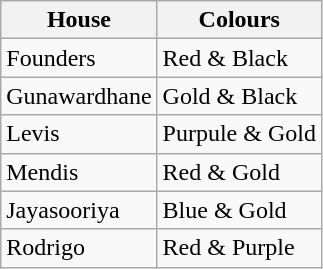<table class="wikitable">
<tr>
<th>House</th>
<th>Colours</th>
</tr>
<tr>
<td>Founders</td>
<td>Red & Black</td>
</tr>
<tr>
<td>Gunawardhane</td>
<td>Gold & Black</td>
</tr>
<tr>
<td>Levis</td>
<td>Purpule & Gold</td>
</tr>
<tr>
<td>Mendis</td>
<td>Red & Gold</td>
</tr>
<tr>
<td>Jayasooriya</td>
<td>Blue & Gold</td>
</tr>
<tr>
<td>Rodrigo</td>
<td>Red & Purple</td>
</tr>
</table>
